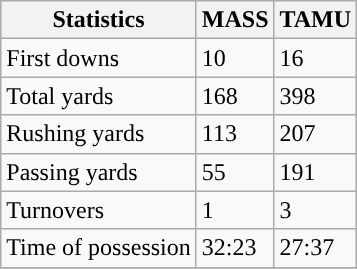<table class="wikitable" style="float: left;">
<tr>
<th>Statistics</th>
<th>MASS</th>
<th>TAMU</th>
</tr>
<tr>
<td>First downs</td>
<td>10</td>
<td>16</td>
</tr>
<tr>
<td>Total yards</td>
<td>168</td>
<td>398</td>
</tr>
<tr>
<td>Rushing yards</td>
<td>113</td>
<td>207</td>
</tr>
<tr>
<td>Passing yards</td>
<td>55</td>
<td>191</td>
</tr>
<tr>
<td>Turnovers</td>
<td>1</td>
<td>3</td>
</tr>
<tr>
<td>Time of possession</td>
<td>32:23</td>
<td>27:37</td>
</tr>
<tr>
</tr>
</table>
